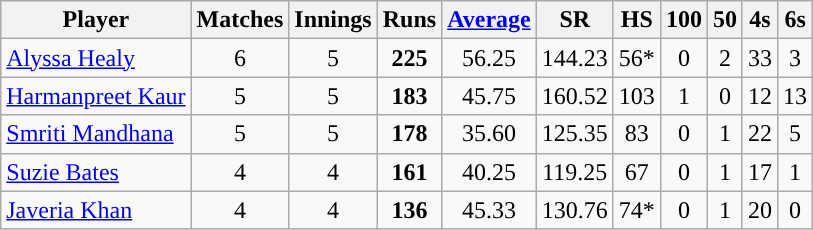<table class="wikitable" style="text-align: center;">
<tr>
<th>Player</th>
<th>Matches</th>
<th>Innings</th>
<th>Runs</th>
<th><a href='#'>Average</a></th>
<th>SR</th>
<th>HS</th>
<th>100</th>
<th>50</th>
<th>4s</th>
<th>6s</th>
</tr>
<tr>
<td style="text-align:left"> <a href='#'>Alyssa Healy</a></td>
<td>6</td>
<td>5</td>
<td><strong>225</strong></td>
<td>56.25</td>
<td>144.23</td>
<td>56*</td>
<td>0</td>
<td>2</td>
<td>33</td>
<td>3</td>
</tr>
<tr>
<td style="text-align:left"> <a href='#'>Harmanpreet Kaur</a></td>
<td>5</td>
<td>5</td>
<td><strong>183</strong></td>
<td>45.75</td>
<td>160.52</td>
<td>103</td>
<td>1</td>
<td>0</td>
<td>12</td>
<td>13</td>
</tr>
<tr>
<td style="text-align:left"> <a href='#'>Smriti Mandhana</a></td>
<td>5</td>
<td>5</td>
<td><strong>178</strong></td>
<td>35.60</td>
<td>125.35</td>
<td>83</td>
<td>0</td>
<td>1</td>
<td>22</td>
<td>5</td>
</tr>
<tr>
<td style="text-align:left"> <a href='#'>Suzie Bates</a></td>
<td>4</td>
<td>4</td>
<td><strong>161</strong></td>
<td>40.25</td>
<td>119.25</td>
<td>67</td>
<td>0</td>
<td>1</td>
<td>17</td>
<td>1</td>
</tr>
<tr>
<td style="text-align:left"> <a href='#'>Javeria Khan</a></td>
<td>4</td>
<td>4</td>
<td><strong>136</strong></td>
<td>45.33</td>
<td>130.76</td>
<td>74*</td>
<td>0</td>
<td>1</td>
<td>20</td>
<td>0</td>
</tr>
</table>
